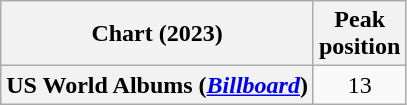<table class="wikitable sortable plainrowheaders" style="text-align:center">
<tr>
<th scope="col">Chart (2023)</th>
<th scope="col">Peak<br>position</th>
</tr>
<tr>
<th scope="row">US World Albums (<em><a href='#'>Billboard</a></em>)</th>
<td>13</td>
</tr>
</table>
